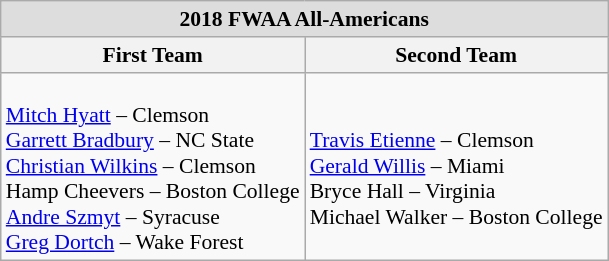<table class="wikitable" style="white-space:nowrap; font-size:90%;">
<tr>
<td colspan="7" style="text-align:center; background:#ddd;"><strong>2018 FWAA All-Americans</strong></td>
</tr>
<tr>
<th>First Team</th>
<th>Second Team</th>
</tr>
<tr>
<td><br><a href='#'>Mitch Hyatt</a> – Clemson<br>
<a href='#'>Garrett Bradbury</a> – NC State<br>
<a href='#'>Christian Wilkins</a> – Clemson<br>
Hamp Cheevers – Boston College<br>
<a href='#'>Andre Szmyt</a> – Syracuse<br>
<a href='#'>Greg Dortch</a> – Wake Forest<br></td>
<td><br><a href='#'>Travis Etienne</a> – Clemson<br>
<a href='#'>Gerald Willis</a> – Miami<br>
Bryce Hall – Virginia<br>
Michael Walker – Boston College</td>
</tr>
</table>
